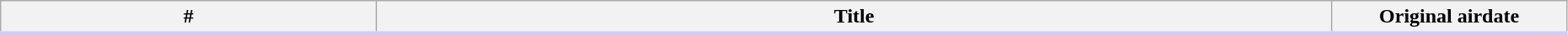<table class="wikitable" width="98%" style="background:#fff;">
<tr style="border-bottom:3px solid #CCF">
<th>#</th>
<th>Title</th>
<th width="15%">Original airdate<br>











</th>
</tr>
</table>
